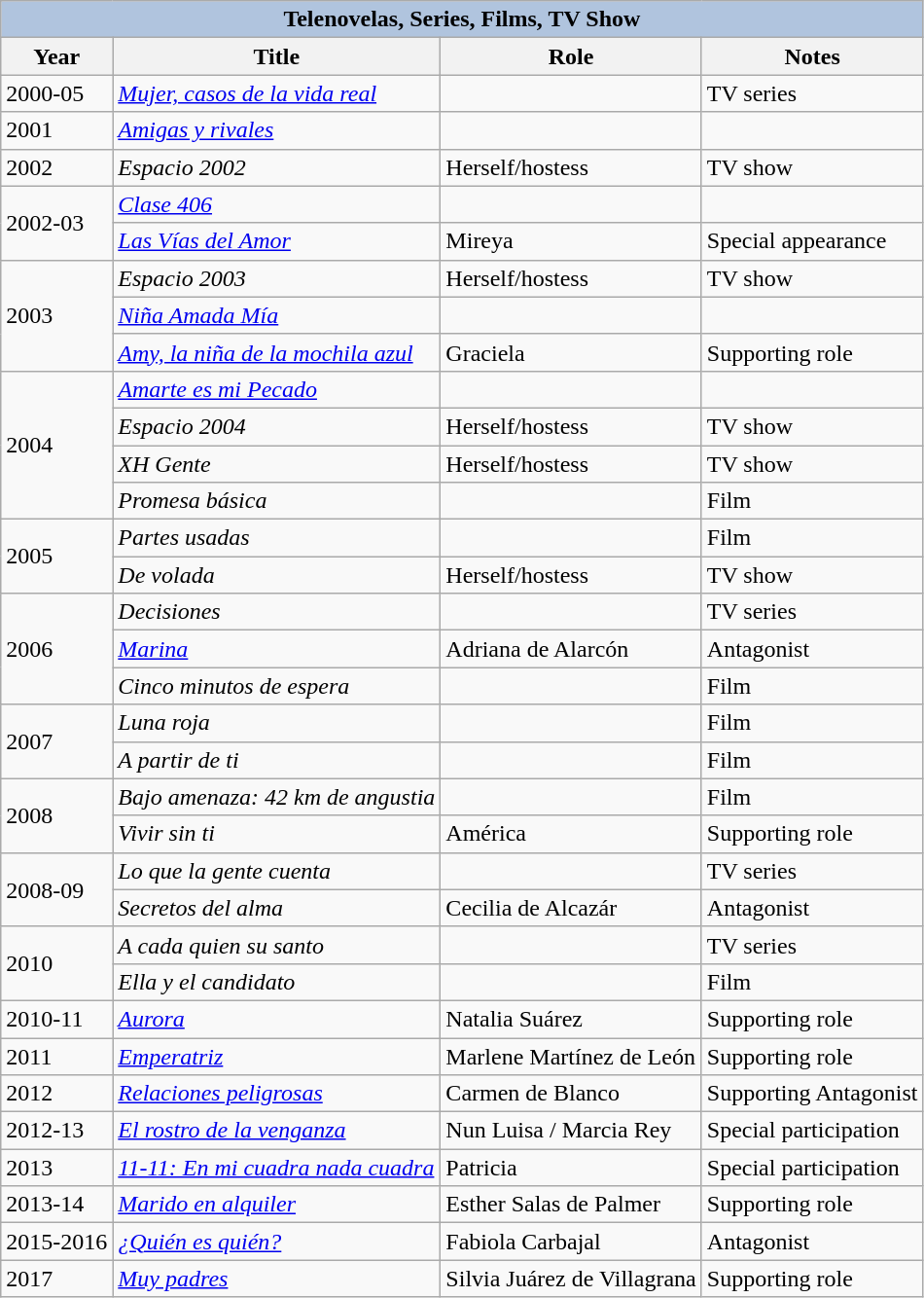<table class="wikitable">
<tr>
<th colspan="5" style="background:LightSteelBlue;">Telenovelas, Series, Films, TV Show</th>
</tr>
<tr>
<th>Year</th>
<th>Title</th>
<th>Role</th>
<th>Notes</th>
</tr>
<tr>
<td>2000-05</td>
<td><em><a href='#'>Mujer, casos de la vida real</a></em></td>
<td></td>
<td>TV series</td>
</tr>
<tr>
<td>2001</td>
<td><em><a href='#'>Amigas y rivales</a></em></td>
<td></td>
<td></td>
</tr>
<tr>
<td>2002</td>
<td><em>Espacio 2002</em></td>
<td>Herself/hostess</td>
<td>TV show</td>
</tr>
<tr>
<td rowspan=2>2002-03</td>
<td><em><a href='#'>Clase 406</a></em></td>
<td></td>
<td></td>
</tr>
<tr>
<td><em><a href='#'>Las Vías del Amor</a></em></td>
<td>Mireya</td>
<td>Special appearance</td>
</tr>
<tr>
<td rowspan=3>2003</td>
<td><em>Espacio 2003</em></td>
<td>Herself/hostess</td>
<td>TV show</td>
</tr>
<tr>
<td><em><a href='#'>Niña Amada Mía</a></em></td>
<td></td>
<td></td>
</tr>
<tr>
<td><em><a href='#'>Amy, la niña de la mochila azul</a></em></td>
<td>Graciela</td>
<td>Supporting role</td>
</tr>
<tr>
<td rowspan=4>2004</td>
<td><em><a href='#'>Amarte es mi Pecado</a></em></td>
<td></td>
<td></td>
</tr>
<tr>
<td><em>Espacio 2004</em></td>
<td>Herself/hostess</td>
<td>TV show</td>
</tr>
<tr>
<td><em>XH Gente</em></td>
<td>Herself/hostess</td>
<td>TV show</td>
</tr>
<tr>
<td><em>Promesa básica</em></td>
<td></td>
<td>Film</td>
</tr>
<tr>
<td rowspan=2>2005</td>
<td><em>Partes usadas</em></td>
<td></td>
<td>Film</td>
</tr>
<tr>
<td><em>De volada</em></td>
<td>Herself/hostess</td>
<td>TV show</td>
</tr>
<tr>
<td rowspan=3>2006</td>
<td><em>Decisiones</em></td>
<td></td>
<td>TV series</td>
</tr>
<tr>
<td><em><a href='#'>Marina</a></em></td>
<td>Adriana de Alarcón</td>
<td>Antagonist</td>
</tr>
<tr>
<td><em>Cinco minutos de espera</em></td>
<td></td>
<td>Film</td>
</tr>
<tr>
<td rowspan=2>2007</td>
<td><em>Luna roja</em></td>
<td></td>
<td>Film</td>
</tr>
<tr>
<td><em>A partir de ti</em></td>
<td></td>
<td>Film</td>
</tr>
<tr>
<td rowspan=2>2008</td>
<td><em>Bajo amenaza: 42 km de angustia</em></td>
<td></td>
<td>Film</td>
</tr>
<tr>
<td><em>Vivir sin ti</em></td>
<td>América</td>
<td>Supporting role</td>
</tr>
<tr>
<td rowspan=2>2008-09</td>
<td><em>Lo que la gente cuenta</em></td>
<td></td>
<td>TV series</td>
</tr>
<tr>
<td><em>Secretos del alma</em></td>
<td>Cecilia de Alcazár</td>
<td>Antagonist</td>
</tr>
<tr>
<td rowspan=2>2010</td>
<td><em>A cada quien su santo</em></td>
<td></td>
<td>TV series</td>
</tr>
<tr>
<td><em>Ella y el candidato</em></td>
<td></td>
<td>Film</td>
</tr>
<tr>
<td>2010-11</td>
<td><em><a href='#'>Aurora</a></em></td>
<td>Natalia Suárez</td>
<td>Supporting role</td>
</tr>
<tr>
<td>2011</td>
<td><em><a href='#'>Emperatriz</a></em></td>
<td>Marlene Martínez de León</td>
<td>Supporting role</td>
</tr>
<tr>
<td>2012</td>
<td><em><a href='#'>Relaciones peligrosas</a></em></td>
<td>Carmen de Blanco</td>
<td>Supporting Antagonist</td>
</tr>
<tr>
<td>2012-13</td>
<td><em><a href='#'>El rostro de la venganza</a></em></td>
<td>Nun Luisa / Marcia Rey</td>
<td>Special participation</td>
</tr>
<tr>
<td>2013</td>
<td><em><a href='#'>11-11: En mi cuadra nada cuadra</a></em></td>
<td>Patricia</td>
<td>Special participation</td>
</tr>
<tr>
<td>2013-14</td>
<td><em><a href='#'>Marido en alquiler</a></em></td>
<td>Esther Salas de Palmer</td>
<td>Supporting role</td>
</tr>
<tr>
<td>2015-2016</td>
<td><em><a href='#'>¿Quién es quién?</a></em></td>
<td>Fabiola Carbajal</td>
<td>Antagonist</td>
</tr>
<tr>
<td>2017</td>
<td><em><a href='#'>Muy padres</a></em></td>
<td>Silvia Juárez de Villagrana</td>
<td>Supporting role</td>
</tr>
</table>
